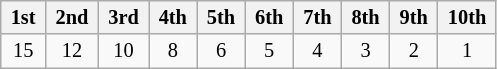<table class="wikitable" style="font-size:85%; text-align:center">
<tr>
<th> 1st </th>
<th> 2nd </th>
<th> 3rd </th>
<th> 4th </th>
<th> 5th </th>
<th> 6th </th>
<th> 7th </th>
<th> 8th </th>
<th> 9th </th>
<th> 10th </th>
</tr>
<tr>
<td>15</td>
<td>12</td>
<td>10</td>
<td>8</td>
<td>6</td>
<td>5</td>
<td>4</td>
<td>3</td>
<td>2</td>
<td>1</td>
</tr>
</table>
